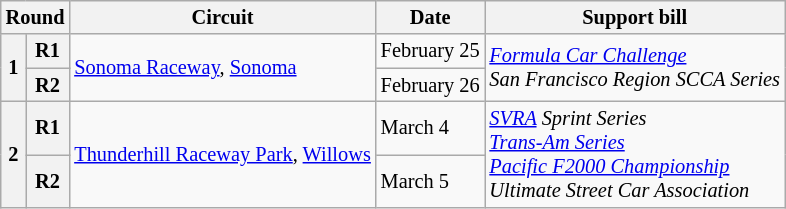<table class="wikitable" style="font-size:85%;">
<tr>
<th colspan=2>Round</th>
<th>Circuit</th>
<th>Date</th>
<th>Support bill</th>
</tr>
<tr>
<th rowspan=2>1</th>
<th>R1</th>
<td rowspan=2><a href='#'>Sonoma Raceway</a>, <a href='#'>Sonoma</a></td>
<td>February 25</td>
<td rowspan=2><em><a href='#'>Formula Car Challenge</a><br>San Francisco Region SCCA Series</em></td>
</tr>
<tr>
<th>R2</th>
<td>February 26</td>
</tr>
<tr>
<th rowspan=2>2</th>
<th>R1</th>
<td rowspan=2><a href='#'>Thunderhill Raceway Park</a>, <a href='#'>Willows</a></td>
<td>March 4</td>
<td rowspan=2><em><a href='#'>SVRA</a> Sprint Series<br><a href='#'>Trans-Am Series</a><br><a href='#'>Pacific F2000 Championship</a><br>Ultimate Street Car Association</em></td>
</tr>
<tr>
<th>R2</th>
<td>March 5</td>
</tr>
</table>
